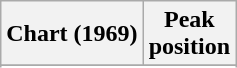<table class="wikitable sortable plainrowheaders" style="text-align:center">
<tr>
<th scope="col">Chart (1969)</th>
<th scope="col">Peak<br> position</th>
</tr>
<tr>
</tr>
<tr>
</tr>
</table>
